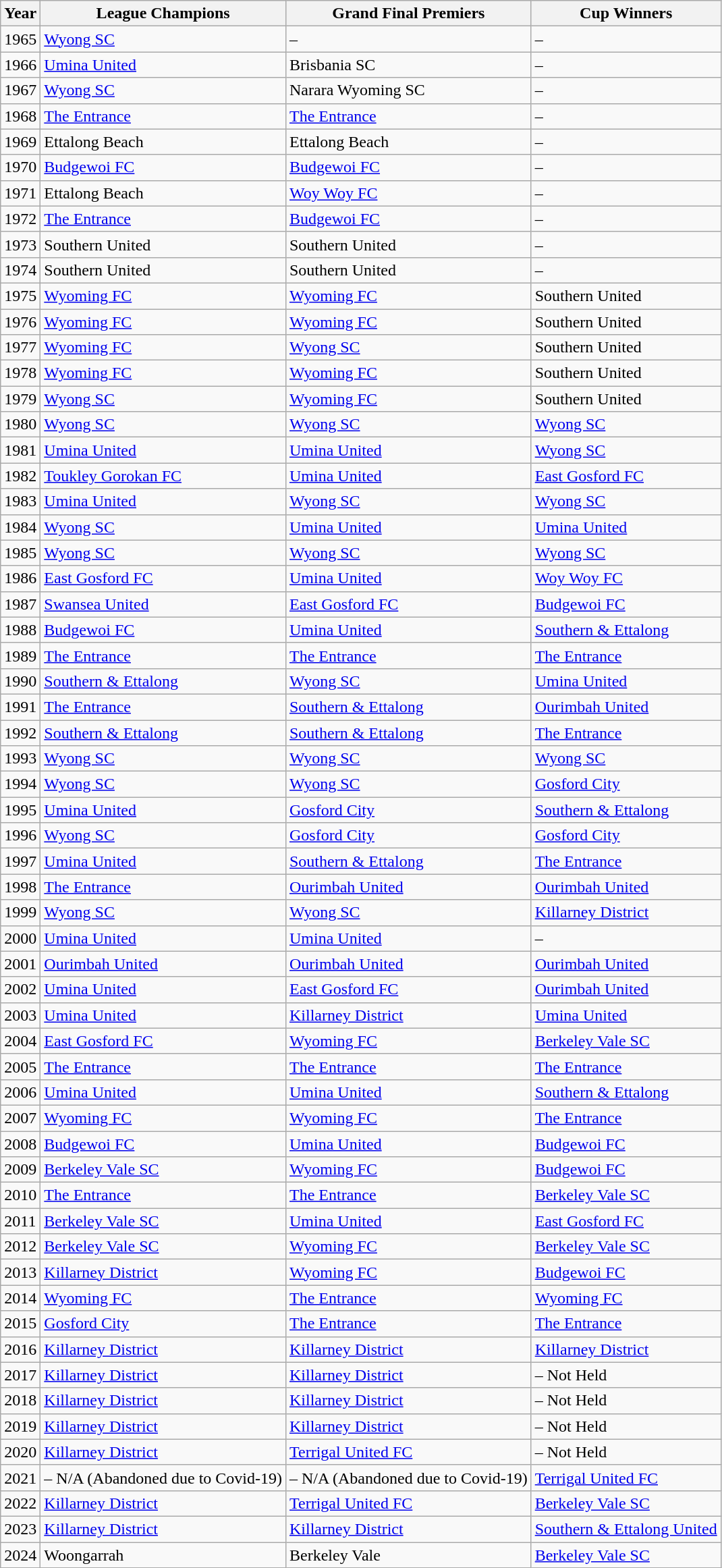<table class="wikitable">
<tr>
<th>Year</th>
<th>League Champions</th>
<th>Grand Final Premiers</th>
<th>Cup Winners</th>
</tr>
<tr>
<td>1965</td>
<td><a href='#'>Wyong SC</a></td>
<td>–</td>
<td>–</td>
</tr>
<tr>
<td>1966</td>
<td><a href='#'>Umina United</a></td>
<td>Brisbania SC</td>
<td>–</td>
</tr>
<tr>
<td>1967</td>
<td><a href='#'>Wyong SC</a></td>
<td>Narara Wyoming SC</td>
<td>–</td>
</tr>
<tr>
<td>1968</td>
<td><a href='#'>The Entrance</a></td>
<td><a href='#'>The Entrance</a></td>
<td>–</td>
</tr>
<tr>
<td>1969</td>
<td>Ettalong Beach</td>
<td>Ettalong Beach</td>
<td>–</td>
</tr>
<tr>
<td>1970</td>
<td><a href='#'>Budgewoi FC</a></td>
<td><a href='#'>Budgewoi FC</a></td>
<td>–</td>
</tr>
<tr>
<td>1971</td>
<td>Ettalong Beach</td>
<td><a href='#'>Woy Woy FC</a></td>
<td>–</td>
</tr>
<tr>
<td>1972</td>
<td><a href='#'>The Entrance</a></td>
<td><a href='#'>Budgewoi FC</a></td>
<td>–</td>
</tr>
<tr>
<td>1973</td>
<td>Southern United</td>
<td>Southern United</td>
<td>–</td>
</tr>
<tr>
<td>1974</td>
<td>Southern United</td>
<td>Southern United</td>
<td>–</td>
</tr>
<tr>
<td>1975</td>
<td><a href='#'>Wyoming FC</a></td>
<td><a href='#'>Wyoming FC</a></td>
<td>Southern United</td>
</tr>
<tr>
<td>1976</td>
<td><a href='#'>Wyoming FC</a></td>
<td><a href='#'>Wyoming FC</a></td>
<td>Southern United</td>
</tr>
<tr>
<td>1977</td>
<td><a href='#'>Wyoming FC</a></td>
<td><a href='#'>Wyong SC</a></td>
<td>Southern United</td>
</tr>
<tr>
<td>1978</td>
<td><a href='#'>Wyoming FC</a></td>
<td><a href='#'>Wyoming FC</a></td>
<td>Southern United</td>
</tr>
<tr>
<td>1979</td>
<td><a href='#'>Wyong SC</a></td>
<td><a href='#'>Wyoming FC</a></td>
<td>Southern United</td>
</tr>
<tr>
<td>1980</td>
<td><a href='#'>Wyong SC</a></td>
<td><a href='#'>Wyong SC</a></td>
<td><a href='#'>Wyong SC</a></td>
</tr>
<tr>
<td>1981</td>
<td><a href='#'>Umina United</a></td>
<td><a href='#'>Umina United</a></td>
<td><a href='#'>Wyong SC</a></td>
</tr>
<tr>
<td>1982</td>
<td><a href='#'>Toukley Gorokan FC</a></td>
<td><a href='#'>Umina United</a></td>
<td><a href='#'>East Gosford FC</a></td>
</tr>
<tr>
<td>1983</td>
<td><a href='#'>Umina United</a></td>
<td><a href='#'>Wyong SC</a></td>
<td><a href='#'>Wyong SC</a></td>
</tr>
<tr>
<td>1984</td>
<td><a href='#'>Wyong SC</a></td>
<td><a href='#'>Umina United</a></td>
<td><a href='#'>Umina United</a></td>
</tr>
<tr>
<td>1985</td>
<td><a href='#'>Wyong SC</a></td>
<td><a href='#'>Wyong SC</a></td>
<td><a href='#'>Wyong SC</a></td>
</tr>
<tr>
<td>1986</td>
<td><a href='#'>East Gosford FC</a></td>
<td><a href='#'>Umina United</a></td>
<td><a href='#'>Woy Woy FC</a></td>
</tr>
<tr>
<td>1987</td>
<td><a href='#'>Swansea United</a></td>
<td><a href='#'>East Gosford FC</a></td>
<td><a href='#'>Budgewoi FC</a></td>
</tr>
<tr>
<td>1988</td>
<td><a href='#'>Budgewoi FC</a></td>
<td><a href='#'>Umina United</a></td>
<td><a href='#'>Southern & Ettalong</a></td>
</tr>
<tr>
<td>1989</td>
<td><a href='#'>The Entrance</a></td>
<td><a href='#'>The Entrance</a></td>
<td><a href='#'>The Entrance</a></td>
</tr>
<tr>
<td>1990</td>
<td><a href='#'>Southern & Ettalong</a></td>
<td><a href='#'>Wyong SC</a></td>
<td><a href='#'>Umina United</a></td>
</tr>
<tr>
<td>1991</td>
<td><a href='#'>The Entrance</a></td>
<td><a href='#'>Southern & Ettalong</a></td>
<td><a href='#'>Ourimbah United</a></td>
</tr>
<tr>
<td>1992</td>
<td><a href='#'>Southern & Ettalong</a></td>
<td><a href='#'>Southern & Ettalong</a></td>
<td><a href='#'>The Entrance</a></td>
</tr>
<tr>
<td>1993</td>
<td><a href='#'>Wyong SC</a></td>
<td><a href='#'>Wyong SC</a></td>
<td><a href='#'>Wyong SC</a></td>
</tr>
<tr>
<td>1994</td>
<td><a href='#'>Wyong SC</a></td>
<td><a href='#'>Wyong SC</a></td>
<td><a href='#'>Gosford City</a></td>
</tr>
<tr>
<td>1995</td>
<td><a href='#'>Umina United</a></td>
<td><a href='#'>Gosford City</a></td>
<td><a href='#'>Southern & Ettalong</a></td>
</tr>
<tr>
<td>1996</td>
<td><a href='#'>Wyong SC</a></td>
<td><a href='#'>Gosford City</a></td>
<td><a href='#'>Gosford City</a></td>
</tr>
<tr>
<td>1997</td>
<td><a href='#'>Umina United</a></td>
<td><a href='#'>Southern & Ettalong</a></td>
<td><a href='#'>The Entrance</a></td>
</tr>
<tr>
<td>1998</td>
<td><a href='#'>The Entrance</a></td>
<td><a href='#'>Ourimbah United</a></td>
<td><a href='#'>Ourimbah United</a></td>
</tr>
<tr>
<td>1999</td>
<td><a href='#'>Wyong SC</a></td>
<td><a href='#'>Wyong SC</a></td>
<td><a href='#'>Killarney District</a></td>
</tr>
<tr>
<td>2000</td>
<td><a href='#'>Umina United</a></td>
<td><a href='#'>Umina United</a></td>
<td>–</td>
</tr>
<tr>
<td>2001</td>
<td><a href='#'>Ourimbah United</a></td>
<td><a href='#'>Ourimbah United</a></td>
<td><a href='#'>Ourimbah United</a></td>
</tr>
<tr>
<td>2002</td>
<td><a href='#'>Umina United</a></td>
<td><a href='#'>East Gosford FC</a></td>
<td><a href='#'>Ourimbah United</a></td>
</tr>
<tr>
<td>2003</td>
<td><a href='#'>Umina United</a></td>
<td><a href='#'>Killarney District</a></td>
<td><a href='#'>Umina United</a></td>
</tr>
<tr>
<td>2004</td>
<td><a href='#'>East Gosford FC</a></td>
<td><a href='#'>Wyoming FC</a></td>
<td><a href='#'>Berkeley Vale SC</a></td>
</tr>
<tr>
<td>2005</td>
<td><a href='#'>The Entrance</a></td>
<td><a href='#'>The Entrance</a></td>
<td><a href='#'>The Entrance</a></td>
</tr>
<tr>
<td>2006</td>
<td><a href='#'>Umina United</a></td>
<td><a href='#'>Umina United</a></td>
<td><a href='#'>Southern & Ettalong</a></td>
</tr>
<tr>
<td>2007</td>
<td><a href='#'>Wyoming FC</a></td>
<td><a href='#'>Wyoming FC</a></td>
<td><a href='#'>The Entrance</a></td>
</tr>
<tr>
<td>2008</td>
<td><a href='#'>Budgewoi FC</a></td>
<td><a href='#'>Umina United</a></td>
<td><a href='#'>Budgewoi FC</a></td>
</tr>
<tr>
<td>2009</td>
<td><a href='#'>Berkeley Vale SC</a></td>
<td><a href='#'>Wyoming FC</a></td>
<td><a href='#'>Budgewoi FC</a></td>
</tr>
<tr>
<td>2010</td>
<td><a href='#'>The Entrance</a></td>
<td><a href='#'>The Entrance</a></td>
<td><a href='#'>Berkeley Vale SC</a></td>
</tr>
<tr>
<td>2011</td>
<td><a href='#'>Berkeley Vale SC</a></td>
<td><a href='#'>Umina United</a></td>
<td><a href='#'>East Gosford FC</a></td>
</tr>
<tr>
<td>2012</td>
<td><a href='#'>Berkeley Vale SC</a></td>
<td><a href='#'>Wyoming FC</a></td>
<td><a href='#'>Berkeley Vale SC</a></td>
</tr>
<tr>
<td>2013</td>
<td><a href='#'>Killarney District</a></td>
<td><a href='#'>Wyoming FC</a></td>
<td><a href='#'>Budgewoi FC</a></td>
</tr>
<tr>
<td>2014</td>
<td><a href='#'>Wyoming FC</a></td>
<td><a href='#'>The Entrance</a></td>
<td><a href='#'>Wyoming FC</a></td>
</tr>
<tr>
<td>2015</td>
<td><a href='#'>Gosford City</a></td>
<td><a href='#'>The Entrance</a></td>
<td><a href='#'>The Entrance</a></td>
</tr>
<tr>
<td>2016</td>
<td><a href='#'>Killarney District</a></td>
<td><a href='#'>Killarney District</a></td>
<td><a href='#'>Killarney District</a></td>
</tr>
<tr>
<td>2017</td>
<td><a href='#'>Killarney District</a></td>
<td><a href='#'>Killarney District</a></td>
<td>– Not Held</td>
</tr>
<tr>
<td>2018</td>
<td><a href='#'>Killarney District</a></td>
<td><a href='#'>Killarney District</a></td>
<td>– Not Held</td>
</tr>
<tr>
<td>2019</td>
<td><a href='#'>Killarney District</a></td>
<td><a href='#'>Killarney District</a></td>
<td>– Not Held</td>
</tr>
<tr>
<td>2020</td>
<td><a href='#'>Killarney District</a></td>
<td><a href='#'>Terrigal United FC</a></td>
<td>– Not Held</td>
</tr>
<tr>
<td>2021</td>
<td>– N/A (Abandoned due to Covid-19)</td>
<td>– N/A (Abandoned due to Covid-19)</td>
<td><a href='#'>Terrigal United FC</a></td>
</tr>
<tr>
<td>2022</td>
<td><a href='#'>Killarney District</a></td>
<td><a href='#'>Terrigal United FC</a></td>
<td><a href='#'>Berkeley Vale SC</a></td>
</tr>
<tr>
<td>2023</td>
<td><a href='#'>Killarney District</a></td>
<td><a href='#'>Killarney District</a></td>
<td><a href='#'>Southern & Ettalong United</a></td>
</tr>
<tr>
<td>2024</td>
<td>Woongarrah</td>
<td>Berkeley Vale</td>
<td><a href='#'>Berkeley Vale SC</a></td>
</tr>
</table>
